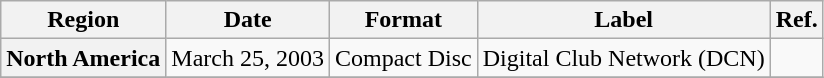<table class="wikitable plainrowheaders">
<tr>
<th scope="col">Region</th>
<th scope="col">Date</th>
<th scope="col">Format</th>
<th scope="col">Label</th>
<th scope="col">Ref.</th>
</tr>
<tr>
<th scope="row">North America</th>
<td>March 25, 2003</td>
<td>Compact Disc</td>
<td>Digital Club Network (DCN)</td>
<td></td>
</tr>
<tr>
</tr>
</table>
